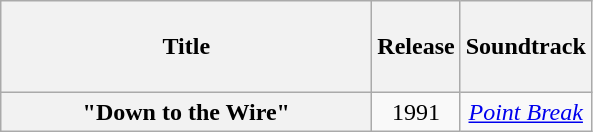<table class="wikitable plainrowheaders" style="text-align:center;">
<tr>
<th scope="col" style="width:15em;"><br>Title<br><br></th>
<th scope="col">Release</th>
<th scope="col">Soundtrack</th>
</tr>
<tr>
<th scope="row">"Down to the Wire"</th>
<td>1991</td>
<td><em><a href='#'>Point Break</a></em></td>
</tr>
</table>
